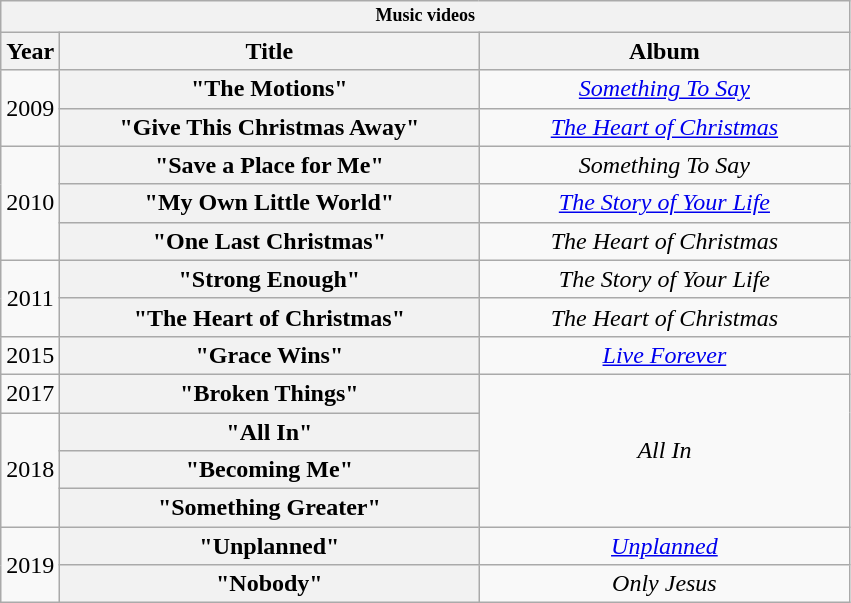<table class="wikitable plainrowheaders" style=text-align:center;>
<tr style="font-size:smaller;">
<th scope="col" colspan="3" style="width:3em;font-size:90%;">Music videos</th>
</tr>
<tr>
<th scope="col">Year</th>
<th scope="col" style="width:17em;">Title</th>
<th scope="col" style="width:15em;">Album</th>
</tr>
<tr>
<td rowspan="2">2009</td>
<th scope="row">"The Motions"</th>
<td><em><a href='#'>Something To Say</a></em></td>
</tr>
<tr>
<th scope="row">"Give This Christmas Away"</th>
<td><em><a href='#'>The Heart of Christmas</a></em></td>
</tr>
<tr>
<td rowspan="3">2010</td>
<th scope="row">"Save a Place for Me"</th>
<td><em>Something To Say</em></td>
</tr>
<tr>
<th scope="row">"My Own Little World"</th>
<td><em><a href='#'>The Story of Your Life</a></em></td>
</tr>
<tr>
<th scope="row">"One Last Christmas"</th>
<td><em>The Heart of Christmas</em></td>
</tr>
<tr>
<td rowspan="2">2011</td>
<th scope="row">"Strong Enough"</th>
<td><em>The Story of Your Life</em></td>
</tr>
<tr>
<th scope="row">"The Heart of Christmas"</th>
<td><em>The Heart of Christmas</em></td>
</tr>
<tr>
<td>2015</td>
<th scope="row">"Grace Wins"</th>
<td><em><a href='#'>Live Forever</a></em></td>
</tr>
<tr>
<td>2017</td>
<th scope="row">"Broken Things"</th>
<td rowspan="4"><em>All In</em></td>
</tr>
<tr>
<td rowspan="3">2018</td>
<th scope="row">"All In"</th>
</tr>
<tr>
<th scope="row">"Becoming Me"</th>
</tr>
<tr>
<th scope="row">"Something Greater"</th>
</tr>
<tr>
<td rowspan="2">2019</td>
<th scope="row">"Unplanned"</th>
<td><em><a href='#'>Unplanned</a></em></td>
</tr>
<tr>
<th scope="row">"Nobody"<br></th>
<td><em>Only Jesus</em></td>
</tr>
</table>
